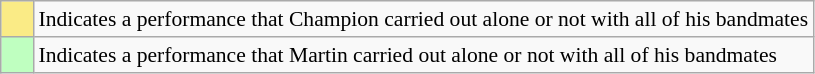<table class="wikitable" style="font-size:90%">
<tr>
<td style="background-color:#FAEB86; width:15px; text-align:center;"></td>
<td>Indicates a performance that Champion carried out alone or not with all of his bandmates</td>
</tr>
<tr>
<td style="background-color:#BFFFC0; width:15px; text-align:center;"></td>
<td>Indicates a performance that Martin carried out alone or not with all of his bandmates</td>
</tr>
</table>
